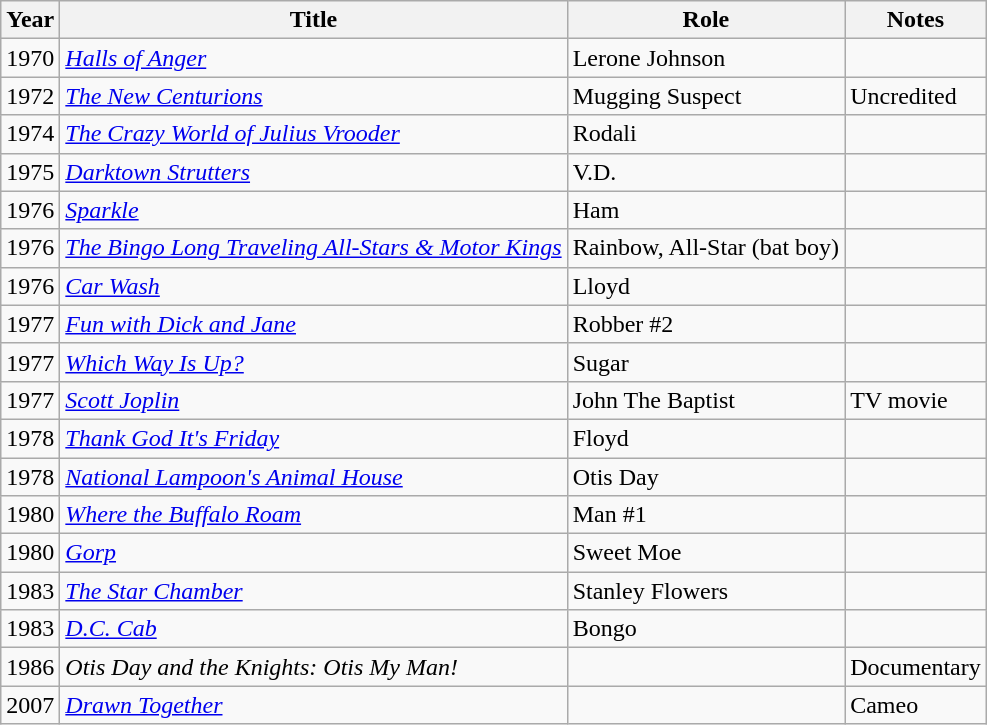<table class="wikitable">
<tr>
<th>Year</th>
<th>Title</th>
<th>Role</th>
<th>Notes</th>
</tr>
<tr>
<td>1970</td>
<td><em><a href='#'>Halls of Anger</a></em></td>
<td>Lerone Johnson</td>
<td></td>
</tr>
<tr>
<td>1972</td>
<td><em><a href='#'>The New Centurions</a></em></td>
<td>Mugging Suspect</td>
<td>Uncredited</td>
</tr>
<tr>
<td>1974</td>
<td><em><a href='#'>The Crazy World of Julius Vrooder</a></em></td>
<td>Rodali</td>
<td></td>
</tr>
<tr>
<td>1975</td>
<td><em><a href='#'>Darktown Strutters</a></em></td>
<td>V.D.</td>
<td></td>
</tr>
<tr>
<td>1976</td>
<td><em><a href='#'>Sparkle</a></em></td>
<td>Ham</td>
<td></td>
</tr>
<tr>
<td>1976</td>
<td><em><a href='#'>The Bingo Long Traveling All-Stars & Motor Kings</a></em></td>
<td>Rainbow, All-Star (bat boy)</td>
<td></td>
</tr>
<tr>
<td>1976</td>
<td><em><a href='#'>Car Wash</a></em></td>
<td>Lloyd</td>
<td></td>
</tr>
<tr>
<td>1977</td>
<td><em><a href='#'>Fun with Dick and Jane</a></em></td>
<td>Robber #2</td>
<td></td>
</tr>
<tr>
<td>1977</td>
<td><em><a href='#'>Which Way Is Up?</a></em></td>
<td>Sugar</td>
<td></td>
</tr>
<tr>
<td>1977</td>
<td><em><a href='#'>Scott Joplin</a></em></td>
<td>John The Baptist</td>
<td>TV movie</td>
</tr>
<tr>
<td>1978</td>
<td><em><a href='#'>Thank God It's Friday</a></em></td>
<td>Floyd</td>
<td></td>
</tr>
<tr>
<td>1978</td>
<td><em><a href='#'>National Lampoon's Animal House</a></em></td>
<td>Otis Day</td>
<td></td>
</tr>
<tr>
<td>1980</td>
<td><em><a href='#'>Where the Buffalo Roam</a></em></td>
<td>Man #1</td>
<td></td>
</tr>
<tr>
<td>1980</td>
<td><em><a href='#'>Gorp</a></em></td>
<td>Sweet Moe</td>
<td></td>
</tr>
<tr>
<td>1983</td>
<td><em><a href='#'>The Star Chamber</a></em></td>
<td>Stanley Flowers</td>
<td></td>
</tr>
<tr>
<td>1983</td>
<td><em><a href='#'>D.C. Cab</a></em></td>
<td>Bongo</td>
<td></td>
</tr>
<tr>
<td>1986</td>
<td><em>Otis Day and the Knights: Otis My Man!</em></td>
<td></td>
<td>Documentary</td>
</tr>
<tr>
<td>2007</td>
<td><em><a href='#'>Drawn Together</a></em></td>
<td></td>
<td>Cameo</td>
</tr>
</table>
